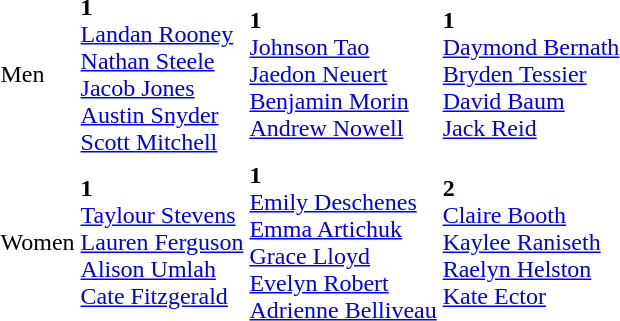<table>
<tr>
<td>Men</td>
<td><strong> 1</strong><br><a href='#'>Landan Rooney</a><br><a href='#'>Nathan Steele</a><br><a href='#'>Jacob Jones</a><br><a href='#'>Austin Snyder</a><br><a href='#'>Scott Mitchell</a></td>
<td><strong> 1</strong><br><a href='#'>Johnson Tao</a><br><a href='#'>Jaedon Neuert</a><br><a href='#'>Benjamin Morin</a><br><a href='#'>Andrew Nowell</a></td>
<td><strong> 1</strong><br><a href='#'>Daymond Bernath</a><br><a href='#'>Bryden Tessier</a><br><a href='#'>David Baum</a><br><a href='#'>Jack Reid</a></td>
</tr>
<tr>
<td>Women</td>
<td><strong> 1</strong><br><a href='#'>Taylour Stevens</a><br><a href='#'>Lauren Ferguson</a><br><a href='#'>Alison Umlah</a><br><a href='#'>Cate Fitzgerald</a></td>
<td><strong> 1</strong><br><a href='#'>Emily Deschenes</a><br><a href='#'>Emma Artichuk</a><br><a href='#'>Grace Lloyd</a><br><a href='#'>Evelyn Robert</a><br><a href='#'>Adrienne Belliveau</a></td>
<td><strong> 2</strong><br><a href='#'>Claire Booth</a><br><a href='#'>Kaylee Raniseth</a><br><a href='#'>Raelyn Helston</a><br><a href='#'>Kate Ector</a></td>
</tr>
</table>
